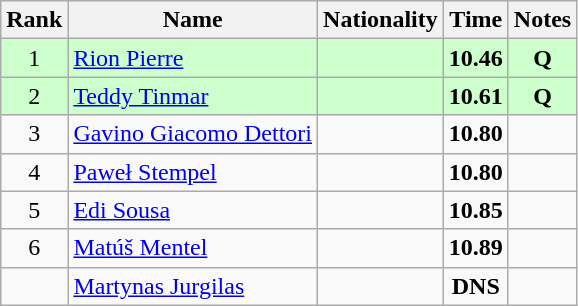<table class="wikitable sortable" style="text-align:center">
<tr>
<th>Rank</th>
<th>Name</th>
<th>Nationality</th>
<th>Time</th>
<th>Notes</th>
</tr>
<tr bgcolor=ccffcc>
<td>1</td>
<td align=left><a href='#'>Rion Pierre</a></td>
<td align=left></td>
<td><strong>10.46</strong></td>
<td><strong>Q</strong></td>
</tr>
<tr bgcolor=ccffcc>
<td>2</td>
<td align=left><a href='#'>Teddy Tinmar</a></td>
<td align=left></td>
<td><strong>10.61</strong></td>
<td><strong>Q</strong></td>
</tr>
<tr>
<td>3</td>
<td align=left><a href='#'>Gavino Giacomo Dettori</a></td>
<td align=left></td>
<td><strong>10.80</strong></td>
<td></td>
</tr>
<tr>
<td>4</td>
<td align=left><a href='#'>Paweł Stempel</a></td>
<td align=left></td>
<td><strong>10.80</strong></td>
<td></td>
</tr>
<tr>
<td>5</td>
<td align=left><a href='#'>Edi Sousa</a></td>
<td align=left></td>
<td><strong>10.85</strong></td>
<td></td>
</tr>
<tr>
<td>6</td>
<td align=left><a href='#'>Matúš Mentel</a></td>
<td align=left></td>
<td><strong>10.89</strong></td>
<td></td>
</tr>
<tr>
<td></td>
<td align=left><a href='#'>Martynas Jurgilas</a></td>
<td align=left></td>
<td><strong>DNS</strong></td>
<td></td>
</tr>
</table>
